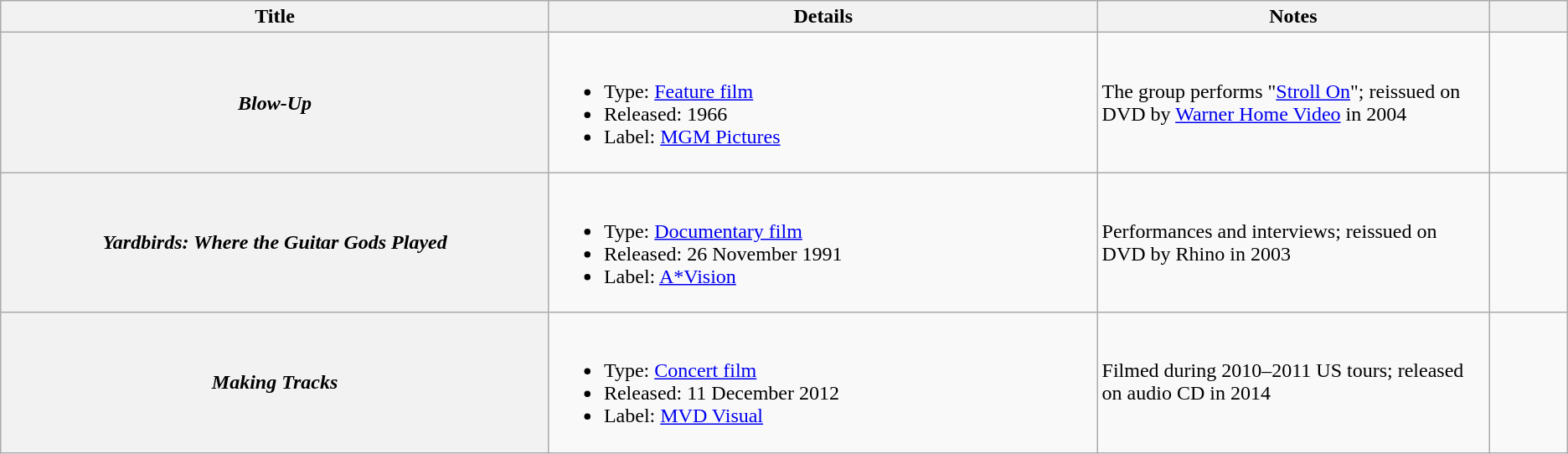<table class="wikitable plainrowheaders">
<tr>
<th scope="col" width=35%>Title</th>
<th scope="col" width=35%>Details</th>
<th scope="col" width=25%>Notes</th>
<th scope="col" width=5%></th>
</tr>
<tr>
<th scope="row"><em>Blow-Up</em></th>
<td><br><ul><li>Type: <a href='#'>Feature film</a></li><li>Released: 1966</li><li>Label: <a href='#'>MGM Pictures</a></li></ul></td>
<td>The group performs "<a href='#'>Stroll On</a>"; reissued on DVD by <a href='#'>Warner Home Video</a> in 2004</td>
<td style="text-align:center;"></td>
</tr>
<tr>
<th scope="row"><em>Yardbirds: Where the Guitar Gods Played</em></th>
<td><br><ul><li>Type: <a href='#'>Documentary film</a></li><li>Released: 26 November 1991</li><li>Label: <a href='#'>A*Vision</a></li></ul></td>
<td>Performances and interviews; reissued on DVD by Rhino in 2003</td>
<td style="text-align:center;"></td>
</tr>
<tr>
<th scope="row"><em>Making Tracks</em></th>
<td><br><ul><li>Type: <a href='#'>Concert film</a></li><li>Released: 11 December 2012</li><li>Label: <a href='#'>MVD Visual</a></li></ul></td>
<td>Filmed during 2010–2011 US tours; released on audio CD in 2014</td>
<td style="text-align:center;"></td>
</tr>
</table>
